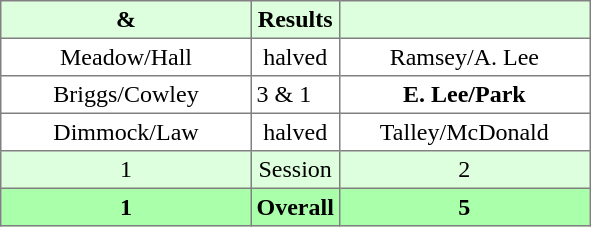<table border="1" cellpadding="3" style="border-collapse: collapse; text-align:center;">
<tr style="background:#ddffdd;">
<th width=160> & </th>
<th>Results</th>
<th width=160></th>
</tr>
<tr>
<td>Meadow/Hall</td>
<td>halved</td>
<td>Ramsey/A. Lee</td>
</tr>
<tr>
<td>Briggs/Cowley</td>
<td align=left> 3 & 1</td>
<td><strong>E. Lee/Park</strong></td>
</tr>
<tr>
<td>Dimmock/Law</td>
<td>halved</td>
<td>Talley/McDonald</td>
</tr>
<tr style="background:#ddffdd;">
<td>1</td>
<td>Session</td>
<td>2</td>
</tr>
<tr style="background:#aaffaa;">
<th>1</th>
<th>Overall</th>
<th>5</th>
</tr>
</table>
